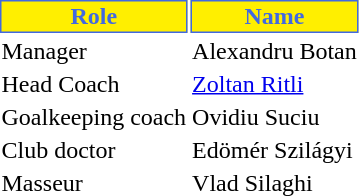<table class="toccolours">
<tr>
<th style="background:#FFEF00;color:#4169E1;border:1px solid #4169E1;">Role</th>
<th style="background:#FFEF00;color:#4169E1;border:1px solid #4169E1;">Name</th>
</tr>
<tr>
<td>Manager</td>
<td> Alexandru Botan</td>
</tr>
<tr>
<td>Head Coach</td>
<td> <a href='#'>Zoltan Ritli</a></td>
</tr>
<tr>
<td>Goalkeeping coach</td>
<td> Ovidiu Suciu</td>
</tr>
<tr>
<td>Club doctor</td>
<td> Edömér Szilágyi</td>
</tr>
<tr>
<td>Masseur</td>
<td> Vlad Silaghi</td>
</tr>
</table>
